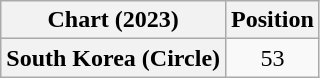<table class="wikitable plainrowheaders" style="text-align:center">
<tr>
<th scope="col">Chart (2023)</th>
<th scope="col">Position</th>
</tr>
<tr>
<th scope="row">South Korea (Circle)</th>
<td>53</td>
</tr>
</table>
